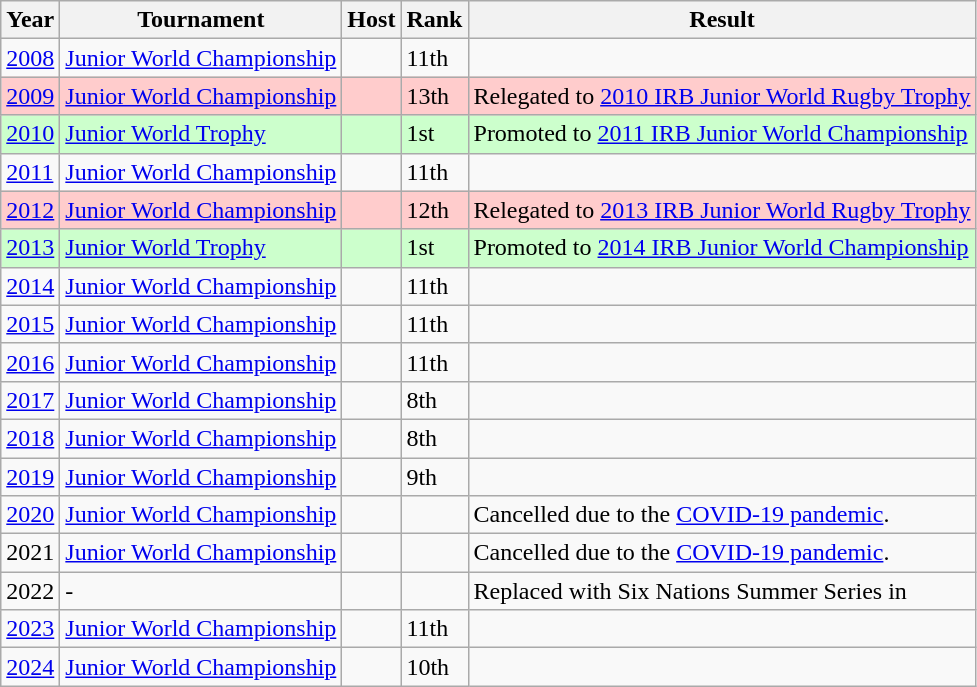<table class=wikitable>
<tr>
<th>Year</th>
<th>Tournament</th>
<th>Host</th>
<th>Rank</th>
<th>Result</th>
</tr>
<tr>
<td><a href='#'>2008</a></td>
<td><a href='#'>Junior World Championship</a></td>
<td></td>
<td>11th</td>
<td></td>
</tr>
<tr style="background:#fcc;">
<td><a href='#'>2009</a></td>
<td><a href='#'>Junior World Championship</a></td>
<td></td>
<td>13th</td>
<td>Relegated to <a href='#'>2010 IRB Junior World Rugby Trophy</a></td>
</tr>
<tr style="background:#cfc;">
<td><a href='#'>2010</a></td>
<td><a href='#'>Junior World Trophy</a></td>
<td></td>
<td>1st</td>
<td>Promoted to <a href='#'>2011 IRB Junior World Championship</a></td>
</tr>
<tr>
<td><a href='#'>2011</a></td>
<td><a href='#'>Junior World Championship</a></td>
<td></td>
<td>11th</td>
<td></td>
</tr>
<tr style="background:#fcc;">
<td><a href='#'>2012</a></td>
<td><a href='#'>Junior World Championship</a></td>
<td></td>
<td>12th</td>
<td>Relegated to <a href='#'>2013 IRB Junior World Rugby Trophy</a></td>
</tr>
<tr style="background:#cfc;">
<td><a href='#'>2013</a></td>
<td><a href='#'>Junior World Trophy</a></td>
<td></td>
<td>1st</td>
<td>Promoted to <a href='#'>2014 IRB Junior World Championship</a></td>
</tr>
<tr>
<td><a href='#'>2014</a></td>
<td><a href='#'>Junior World Championship</a></td>
<td></td>
<td>11th</td>
<td></td>
</tr>
<tr>
<td><a href='#'>2015</a></td>
<td><a href='#'>Junior World Championship</a></td>
<td></td>
<td>11th</td>
<td></td>
</tr>
<tr>
<td><a href='#'>2016</a></td>
<td><a href='#'>Junior World Championship</a></td>
<td></td>
<td>11th</td>
<td></td>
</tr>
<tr>
<td><a href='#'>2017</a></td>
<td><a href='#'>Junior World Championship</a></td>
<td></td>
<td>8th</td>
<td></td>
</tr>
<tr>
<td><a href='#'>2018</a></td>
<td><a href='#'>Junior World Championship</a></td>
<td></td>
<td>8th</td>
<td></td>
</tr>
<tr>
<td><a href='#'>2019</a></td>
<td><a href='#'>Junior World Championship</a></td>
<td></td>
<td>9th</td>
<td></td>
</tr>
<tr>
<td><a href='#'>2020</a></td>
<td><a href='#'>Junior World Championship</a></td>
<td></td>
<td></td>
<td>Cancelled due to the <a href='#'>COVID-19 pandemic</a>.</td>
</tr>
<tr>
<td>2021</td>
<td><a href='#'>Junior World Championship</a></td>
<td></td>
<td></td>
<td>Cancelled due to the <a href='#'>COVID-19 pandemic</a>.</td>
</tr>
<tr>
<td>2022</td>
<td>-</td>
<td></td>
<td></td>
<td>Replaced with Six Nations Summer Series in </td>
</tr>
<tr>
<td><a href='#'>2023</a></td>
<td><a href='#'>Junior World Championship</a></td>
<td></td>
<td>11th</td>
<td></td>
</tr>
<tr>
<td><a href='#'>2024</a></td>
<td><a href='#'>Junior World Championship</a></td>
<td></td>
<td>10th</td>
<td></td>
</tr>
</table>
